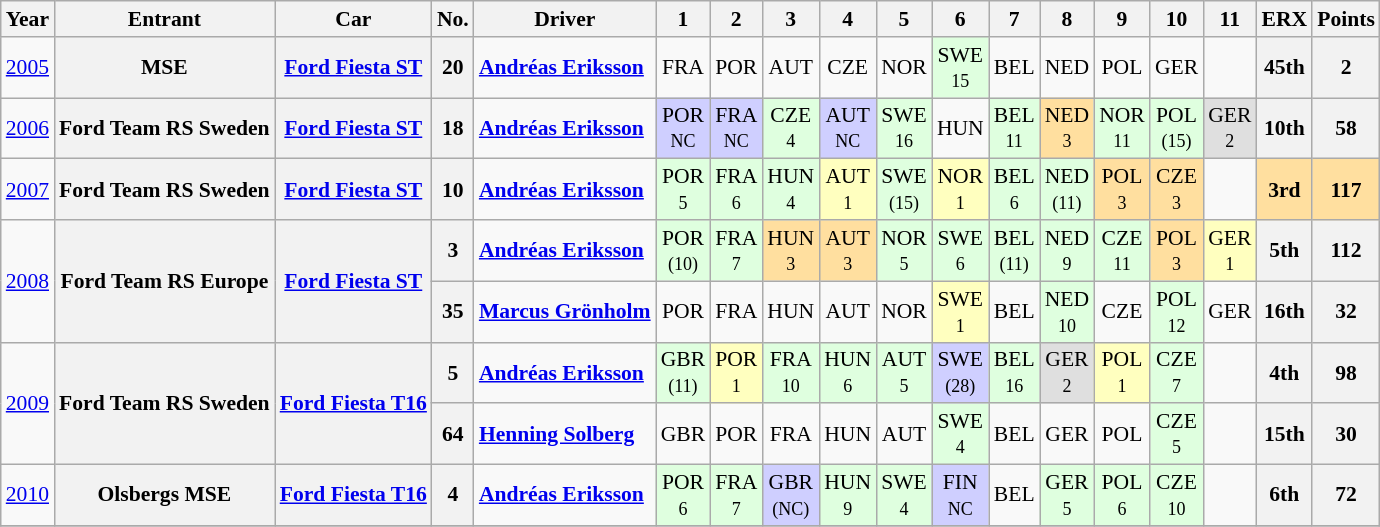<table class="wikitable" border="1" style="text-align:center; font-size:90%;">
<tr valign="top">
<th>Year</th>
<th>Entrant</th>
<th>Car</th>
<th>No.</th>
<th>Driver</th>
<th>1</th>
<th>2</th>
<th>3</th>
<th>4</th>
<th>5</th>
<th>6</th>
<th>7</th>
<th>8</th>
<th>9</th>
<th>10</th>
<th>11</th>
<th>ERX</th>
<th>Points</th>
</tr>
<tr>
<td><a href='#'>2005</a></td>
<th>MSE</th>
<th><a href='#'>Ford Fiesta ST</a></th>
<th>20</th>
<td align="left"> <strong><a href='#'>Andréas Eriksson</a></strong></td>
<td>FRA<br><small></small></td>
<td>POR<br><small></small></td>
<td>AUT<br><small></small></td>
<td>CZE<br><small></small></td>
<td>NOR<br><small></small></td>
<td style="background:#DFFFDF;">SWE<br><small>15</small></td>
<td>BEL<br><small></small></td>
<td>NED<br><small></small></td>
<td>POL<br><small></small></td>
<td>GER<br><small></small></td>
<td></td>
<th>45th</th>
<th>2</th>
</tr>
<tr>
<td><a href='#'>2006</a></td>
<th>Ford Team RS Sweden</th>
<th><a href='#'>Ford Fiesta ST</a></th>
<th>18</th>
<td align="left"> <strong><a href='#'>Andréas Eriksson</a></strong></td>
<td style="background:#CFCFFF;">POR<br><small>NC</small></td>
<td style="background:#CFCFFF;">FRA<br><small>NC</small></td>
<td style="background:#DFFFDF;">CZE<br><small>4</small></td>
<td style="background:#CFCFFF;">AUT<br><small>NC</small></td>
<td style="background:#DFFFDF;">SWE<br><small>16</small></td>
<td>HUN<br><small></small></td>
<td style="background:#DFFFDF;">BEL<br><small>11</small></td>
<td style="background:#FFDF9F;">NED<br><small>3</small></td>
<td style="background:#DFFFDF;">NOR<br><small>11</small></td>
<td style="background:#DFFFDF;">POL<br><small>(15)</small></td>
<td style="background:#DFDFDF;">GER<br><small>2</small></td>
<th>10th</th>
<th>58</th>
</tr>
<tr>
<td><a href='#'>2007</a></td>
<th>Ford Team RS Sweden</th>
<th><a href='#'>Ford Fiesta ST</a></th>
<th>10</th>
<td align="left"> <strong><a href='#'>Andréas Eriksson</a></strong></td>
<td style="background:#DFFFDF;">POR<br><small>5</small></td>
<td style="background:#DFFFDF;">FRA<br><small>6</small></td>
<td style="background:#DFFFDF;">HUN<br><small>4</small></td>
<td style="background:#FFFFBF;">AUT<br><small>1</small></td>
<td style="background:#DFFFDF;">SWE<br><small>(15)</small></td>
<td style="background:#FFFFBF;">NOR<br><small>1</small></td>
<td style="background:#DFFFDF;">BEL<br><small>6</small></td>
<td style="background:#DFFFDF;">NED<br><small>(11)</small></td>
<td style="background:#FFDF9F;">POL<br><small>3</small></td>
<td style="background:#FFDF9F;">CZE<br><small>3</small></td>
<td></td>
<th style="background:#FFDF9F;">3rd</th>
<th style="background:#FFDF9F;">117</th>
</tr>
<tr>
<td rowspan=2><a href='#'>2008</a></td>
<th rowspan=2 align="left">Ford Team RS Europe</th>
<th rowspan=2 align="left"><a href='#'>Ford Fiesta ST</a></th>
<th>3</th>
<td align="left"> <strong><a href='#'>Andréas Eriksson</a></strong></td>
<td style="background:#DFFFDF;">POR<br><small>(10)</small></td>
<td style="background:#DFFFDF;">FRA<br><small>7</small></td>
<td style="background:#FFDF9F;">HUN<br><small>3</small></td>
<td style="background:#FFDF9F;">AUT<br><small>3</small></td>
<td style="background:#DFFFDF;">NOR<br><small>5</small></td>
<td style="background:#DFFFDF;">SWE<br><small>6</small></td>
<td style="background:#DFFFDF;">BEL<br><small>(11)</small></td>
<td style="background:#DFFFDF;">NED<br><small>9</small></td>
<td style="background:#DFFFDF;">CZE<br><small>11</small></td>
<td style="background:#FFDF9F;">POL<br><small>3</small></td>
<td style="background:#FFFFBF;">GER<br><small>1</small></td>
<th>5th</th>
<th>112</th>
</tr>
<tr>
<th>35</th>
<td align="left"> <strong><a href='#'>Marcus Grönholm</a></strong></td>
<td>POR<br><small></small></td>
<td>FRA<br><small></small></td>
<td>HUN<br><small></small></td>
<td>AUT<br><small></small></td>
<td>NOR<br><small></small></td>
<td style="background:#FFFFBF;">SWE<br><small>1</small></td>
<td>BEL<br><small></small></td>
<td style="background:#DFFFDF;">NED<br><small>10</small></td>
<td>CZE<br><small></small></td>
<td style="background:#DFFFDF;">POL<br><small>12</small></td>
<td>GER<br><small></small></td>
<th>16th</th>
<th>32</th>
</tr>
<tr>
<td rowspan=2><a href='#'>2009</a></td>
<th rowspan=2>Ford Team RS Sweden</th>
<th rowspan=2><a href='#'>Ford Fiesta T16</a></th>
<th>5</th>
<td align="left"> <strong><a href='#'>Andréas Eriksson</a></strong></td>
<td style="background:#DFFFDF;">GBR<br><small>(11)</small></td>
<td style="background:#FFFFBF;">POR<br><small>1</small></td>
<td style="background:#DFFFDF;">FRA<br><small>10</small></td>
<td style="background:#DFFFDF;">HUN<br><small>6</small></td>
<td style="background:#DFFFDF;">AUT<br><small>5</small></td>
<td style="background:#CFCFFF;">SWE<br><small>(28)</small></td>
<td style="background:#DFFFDF;">BEL<br><small>16</small></td>
<td style="background:#DFDFDF;">GER<br><small>2</small></td>
<td style="background:#FFFFBF;">POL<br><small>1</small></td>
<td style="background:#DFFFDF;">CZE<br><small>7</small></td>
<td></td>
<th>4th</th>
<th>98</th>
</tr>
<tr>
<th>64</th>
<td align="left"> <strong><a href='#'>Henning Solberg</a></strong></td>
<td>GBR</td>
<td>POR</td>
<td>FRA</td>
<td>HUN</td>
<td>AUT</td>
<td style="background:#DFFFDF;">SWE<br><small>4</small></td>
<td>BEL</td>
<td>GER</td>
<td>POL</td>
<td style="background:#DFFFDF;">CZE<br><small>5</small></td>
<td></td>
<th>15th</th>
<th>30</th>
</tr>
<tr>
<td><a href='#'>2010</a></td>
<th>Olsbergs MSE</th>
<th><a href='#'>Ford Fiesta T16</a></th>
<th>4</th>
<td align="left"> <strong><a href='#'>Andréas Eriksson</a></strong></td>
<td style="background:#DFFFDF;">POR<br><small>6</small></td>
<td style="background:#DFFFDF;">FRA<br><small>7</small></td>
<td style="background:#CFCFFF;">GBR<br><small>(NC)</small></td>
<td style="background:#DFFFDF;">HUN<br><small>9</small></td>
<td style="background:#DFFFDF;">SWE<br><small>4</small></td>
<td style="background:#CFCFFF;">FIN<br><small>NC</small></td>
<td>BEL<br><small></small></td>
<td style="background:#DFFFDF;">GER<br><small>5</small></td>
<td style="background:#DFFFDF;">POL<br><small>6</small></td>
<td style="background:#DFFFDF;">CZE<br><small>10</small></td>
<td></td>
<th>6th</th>
<th>72</th>
</tr>
<tr>
</tr>
</table>
